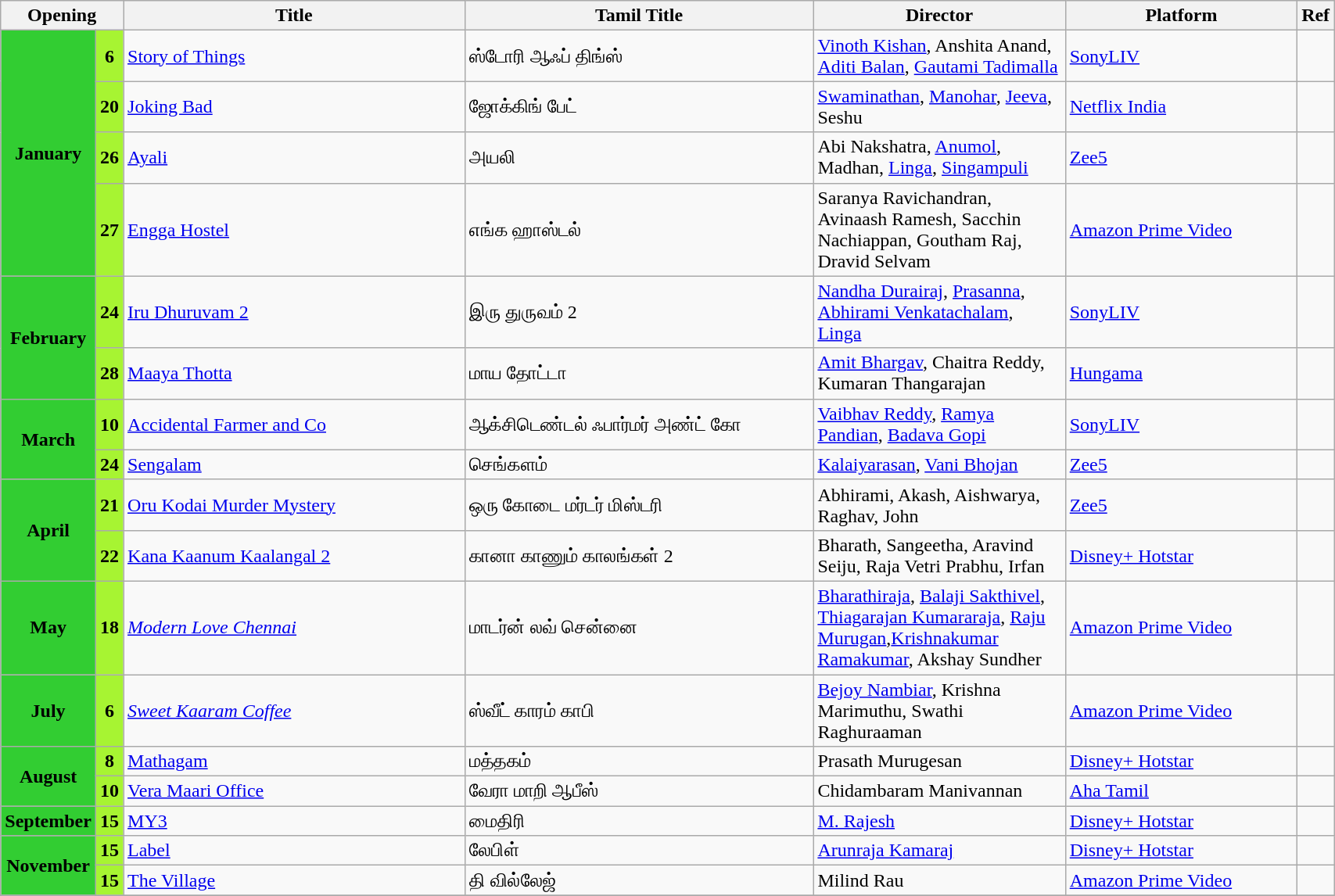<table class="wikitable" width="90%">
<tr>
<th colspan="2">Opening</th>
<th style="width:30%;">Title</th>
<th style="width:30%;">Tamil Title</th>
<th style="width:20%;">Director</th>
<th style="width:20%;">Platform</th>
<th>Ref</th>
</tr>
<tr>
<td rowspan="4" style="text-align:center; background:#32CD32; textcolor:#d580ff;"><strong>January</strong></td>
<td rowspan="1" style="text-align:center; background:#a7f432;"><strong>6</strong></td>
<td><a href='#'>Story of Things</a></td>
<td>ஸ்டோரி ஆஃப் திங்ஸ்</td>
<td><a href='#'>Vinoth Kishan</a>, Anshita Anand, <a href='#'>Aditi Balan</a>, <a href='#'>Gautami Tadimalla</a></td>
<td><a href='#'>SonyLIV</a></td>
<td></td>
</tr>
<tr>
<td rowspan="1" style="text-align:center; background:#a7f432;"><strong>20</strong></td>
<td><a href='#'>Joking Bad</a></td>
<td>ஜோக்கிங் பேட்</td>
<td><a href='#'>Swaminathan</a>, <a href='#'>Manohar</a>, <a href='#'>Jeeva</a>, Seshu</td>
<td><a href='#'>Netflix India</a></td>
<td></td>
</tr>
<tr>
<td style="text-align:center; background:#a7f432;"><strong>26</strong></td>
<td><a href='#'>Ayali</a></td>
<td>அயலி</td>
<td>Abi Nakshatra, <a href='#'>Anumol</a>, Madhan, <a href='#'>Linga</a>, <a href='#'>Singampuli</a></td>
<td><a href='#'>Zee5</a></td>
<td></td>
</tr>
<tr>
<td style="text-align:center; background:#a7f432;"><strong>27</strong></td>
<td><a href='#'>Engga Hostel</a></td>
<td>எங்க ஹாஸ்டல்</td>
<td>Saranya Ravichandran,  Avinaash Ramesh, Sacchin Nachiappan, Goutham Raj, Dravid Selvam</td>
<td><a href='#'>Amazon Prime Video</a></td>
<td></td>
</tr>
<tr>
<td rowspan="2" style="text-align:center; background:#32CD32; textcolor:#d580ff;"><strong>February</strong></td>
<td rowspan="1" style="text-align:center; background:#a7f432;"><strong>24</strong></td>
<td><a href='#'>Iru Dhuruvam 2</a></td>
<td>இரு துருவம் 2</td>
<td><a href='#'>Nandha Durairaj</a>, <a href='#'>Prasanna</a>, <a href='#'>Abhirami Venkatachalam</a>, <a href='#'>Linga</a></td>
<td><a href='#'>SonyLIV</a></td>
<td></td>
</tr>
<tr>
<td rowspan="1" style="text-align:center; background:#a7f432;"><strong>28</strong></td>
<td><a href='#'>Maaya Thotta</a></td>
<td>மாய தோட்டா</td>
<td><a href='#'>Amit Bhargav</a>, Chaitra Reddy, Kumaran Thangarajan</td>
<td><a href='#'>Hungama</a></td>
<td></td>
</tr>
<tr>
<td rowspan="2" style="text-align:center; background:#32CD32; textcolor:#d580ff;"><strong>March</strong></td>
<td rowspan="1" style="text-align:center; background:#a7f432;"><strong>10</strong></td>
<td><a href='#'>Accidental Farmer and Co</a></td>
<td>ஆக்சிடெண்டல் ஃபார்மர் அண்ட் கோ</td>
<td><a href='#'>Vaibhav Reddy</a>, <a href='#'>Ramya Pandian</a>, <a href='#'>Badava Gopi</a></td>
<td><a href='#'>SonyLIV</a></td>
<td></td>
</tr>
<tr>
<td rowspan="1" style="text-align:center; background:#a7f432;"><strong>24</strong></td>
<td><a href='#'>Sengalam</a></td>
<td>செங்களம்</td>
<td><a href='#'>Kalaiyarasan</a>, <a href='#'>Vani Bhojan</a></td>
<td><a href='#'>Zee5</a></td>
<td></td>
</tr>
<tr>
<td rowspan="2" style="text-align:center; background:#32CD32; textcolor:#d580ff;"><strong>April</strong></td>
<td rowspan="1" style="text-align:center; background:#a7f432;"><strong>21</strong></td>
<td><a href='#'>Oru Kodai Murder Mystery</a></td>
<td>ஒரு கோடை மர்டர் மிஸ்டரி</td>
<td>Abhirami, Akash, Aishwarya, Raghav, John</td>
<td><a href='#'>Zee5</a></td>
<td></td>
</tr>
<tr>
<td rowspan="1" style="text-align:center; background:#a7f432;"><strong>22</strong></td>
<td><a href='#'>Kana Kaanum Kaalangal 2</a></td>
<td>கானா காணும் காலங்கள் 2</td>
<td>Bharath, Sangeetha, Aravind Seiju, Raja Vetri Prabhu, Irfan</td>
<td><a href='#'>Disney+ Hotstar</a></td>
<td></td>
</tr>
<tr>
<td style="text-align:center; background:#32CD32; textcolor:#d580ff;"><strong>May</strong></td>
<td style="text-align:center; background:#a7f432;"><strong>18</strong></td>
<td><em><a href='#'>Modern Love Chennai</a></em></td>
<td>மாடர்ன் லவ் சென்னை</td>
<td><a href='#'>Bharathiraja</a>, <a href='#'>Balaji Sakthivel</a>, <a href='#'>Thiagarajan Kumararaja</a>, <a href='#'>Raju Murugan</a>,<a href='#'>Krishnakumar Ramakumar</a>, Akshay Sundher</td>
<td><a href='#'>Amazon Prime Video</a></td>
<td></td>
</tr>
<tr>
<td style="text-align:center; background:#32CD32; textcolor:#d580ff;"><strong>July</strong></td>
<td style="text-align:center; background:#a7f432;"><strong>6</strong></td>
<td><em><a href='#'>Sweet Kaaram Coffee</a></em></td>
<td>ஸ்வீட் காரம் காபி</td>
<td><a href='#'>Bejoy Nambiar</a>, Krishna Marimuthu, Swathi Raghuraaman</td>
<td><a href='#'>Amazon Prime Video</a></td>
<td></td>
</tr>
<tr>
<td rowspan="2" style="text-align:center; background:#32CD32; textcolor:#d580ff;"><strong>August</strong></td>
<td rowspan="1" style="text-align:center; background:#a7f432;"><strong>8</strong></td>
<td><a href='#'>Mathagam</a></td>
<td>மத்தகம்</td>
<td>Prasath Murugesan</td>
<td><a href='#'>Disney+ Hotstar</a></td>
<td></td>
</tr>
<tr>
<td rowspan="1" style="text-align:center; background:#a7f432;"><strong>10</strong></td>
<td><a href='#'>Vera Maari Office</a></td>
<td>வேரா மாறி ஆபீஸ்</td>
<td>Chidambaram Manivannan</td>
<td><a href='#'>Aha Tamil</a></td>
<td></td>
</tr>
<tr>
<td rowspan="1" style="text-align:center; background:#32CD32; textcolor:#d580ff;"><strong>September</strong></td>
<td rowspan="1" style="text-align:center; background:#a7f432;"><strong>15</strong></td>
<td><a href='#'>MY3</a></td>
<td>மைதிரி</td>
<td><a href='#'>M. Rajesh</a></td>
<td><a href='#'>Disney+ Hotstar</a></td>
<td></td>
</tr>
<tr>
<td rowspan="2" style="text-align:center; background:#32CD32; textcolor:#d580ff;"><strong>November</strong></td>
<td rowspan="1" style="text-align:center; background:#a7f432;"><strong>15</strong></td>
<td><a href='#'>Label</a></td>
<td>லேபிள்</td>
<td><a href='#'>Arunraja Kamaraj</a></td>
<td><a href='#'>Disney+ Hotstar</a></td>
<td></td>
</tr>
<tr>
<td rowspan="1" style="text-align:center; background:#a7f432;"><strong>15</strong></td>
<td><a href='#'>The Village</a></td>
<td>தி வில்லேஜ்</td>
<td>Milind Rau</td>
<td><a href='#'>Amazon Prime Video</a></td>
<td></td>
</tr>
<tr>
</tr>
</table>
